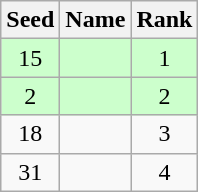<table class="wikitable" style="text-align:center;">
<tr>
<th>Seed</th>
<th>Name</th>
<th>Rank</th>
</tr>
<tr bgcolor="#ccffcc">
<td>15</td>
<td align=left></td>
<td>1</td>
</tr>
<tr bgcolor="#ccffcc">
<td>2</td>
<td align=left></td>
<td>2</td>
</tr>
<tr>
<td>18</td>
<td align=left></td>
<td>3</td>
</tr>
<tr>
<td>31</td>
<td align=left></td>
<td>4</td>
</tr>
</table>
